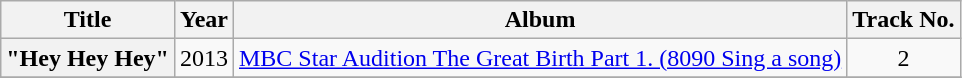<table class="wikitable plainrowheaders" style="text-align:center;">
<tr>
<th>Title</th>
<th>Year</th>
<th>Album</th>
<th>Track No.</th>
</tr>
<tr>
<th scope="row">"Hey Hey Hey"</th>
<td>2013</td>
<td><a href='#'>MBC Star Audition The Great Birth Part 1. (8090 Sing a song)</a></td>
<td>2</td>
</tr>
<tr>
</tr>
</table>
